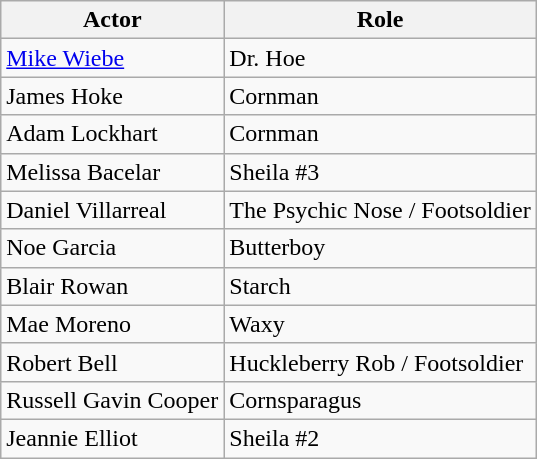<table class="wikitable">
<tr>
<th>Actor</th>
<th>Role</th>
</tr>
<tr>
<td><a href='#'>Mike Wiebe</a></td>
<td>Dr. Hoe</td>
</tr>
<tr>
<td>James Hoke</td>
<td>Cornman</td>
</tr>
<tr>
<td>Adam Lockhart</td>
<td>Cornman</td>
</tr>
<tr>
<td>Melissa Bacelar</td>
<td>Sheila #3</td>
</tr>
<tr>
<td>Daniel Villarreal</td>
<td>The Psychic Nose / Footsoldier</td>
</tr>
<tr>
<td>Noe Garcia</td>
<td>Butterboy</td>
</tr>
<tr>
<td>Blair Rowan</td>
<td>Starch</td>
</tr>
<tr>
<td>Mae Moreno</td>
<td>Waxy</td>
</tr>
<tr>
<td>Robert Bell</td>
<td>Huckleberry Rob / Footsoldier</td>
</tr>
<tr>
<td>Russell Gavin Cooper</td>
<td>Cornsparagus</td>
</tr>
<tr>
<td>Jeannie Elliot</td>
<td>Sheila #2</td>
</tr>
</table>
